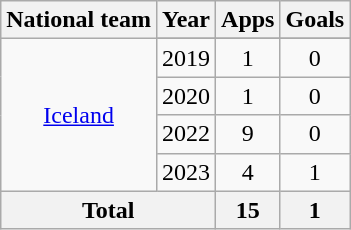<table class="wikitable" style="text-align:center">
<tr>
<th>National team</th>
<th>Year</th>
<th>Apps</th>
<th>Goals</th>
</tr>
<tr>
<td rowspan=5><a href='#'>Iceland</a></td>
</tr>
<tr>
<td>2019</td>
<td>1</td>
<td>0</td>
</tr>
<tr>
<td>2020</td>
<td>1</td>
<td>0</td>
</tr>
<tr>
<td>2022</td>
<td>9</td>
<td>0</td>
</tr>
<tr>
<td>2023</td>
<td>4</td>
<td>1</td>
</tr>
<tr>
<th colspan="2">Total</th>
<th>15</th>
<th>1</th>
</tr>
</table>
